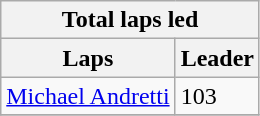<table class="wikitable">
<tr>
<th colspan=2>Total laps led</th>
</tr>
<tr>
<th>Laps</th>
<th>Leader</th>
</tr>
<tr>
<td><a href='#'>Michael Andretti</a></td>
<td>103</td>
</tr>
<tr>
</tr>
</table>
